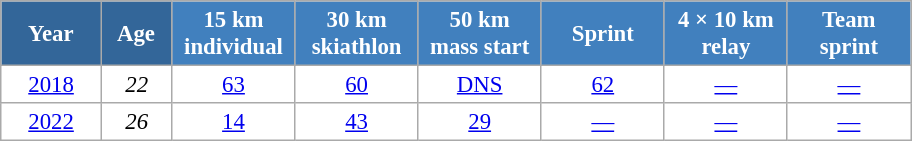<table class="wikitable" style="font-size:95%; text-align:center; border:grey solid 1px; border-collapse:collapse; background:#ffffff;">
<tr>
<th style="background-color:#369; color:white; width:60px;"> Year </th>
<th style="background-color:#369; color:white; width:40px;"> Age </th>
<th style="background-color:#4180be; color:white; width:75px;"> 15 km <br> individual </th>
<th style="background-color:#4180be; color:white; width:75px;"> 30 km <br> skiathlon </th>
<th style="background-color:#4180be; color:white; width:75px;"> 50 km <br> mass start </th>
<th style="background-color:#4180be; color:white; width:75px;"> Sprint </th>
<th style="background-color:#4180be; color:white; width:75px;"> 4 × 10 km <br> relay </th>
<th style="background-color:#4180be; color:white; width:75px;"> Team <br> sprint </th>
</tr>
<tr>
<td><a href='#'>2018</a></td>
<td><em>22</em></td>
<td><a href='#'>63</a></td>
<td><a href='#'>60</a></td>
<td><a href='#'>DNS</a></td>
<td><a href='#'>62</a></td>
<td><a href='#'>—</a></td>
<td><a href='#'>—</a></td>
</tr>
<tr>
<td><a href='#'>2022</a></td>
<td><em>26</em></td>
<td><a href='#'>14</a></td>
<td><a href='#'>43</a></td>
<td><a href='#'>29</a></td>
<td><a href='#'>—</a></td>
<td><a href='#'>—</a></td>
<td><a href='#'>—</a></td>
</tr>
</table>
